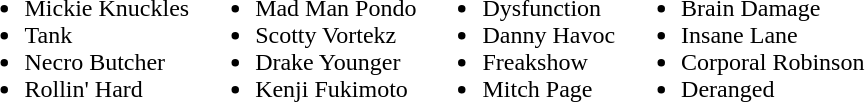<table>
<tr>
<td valign=top><br><ul><li>Mickie Knuckles</li><li>Tank</li><li>Necro Butcher</li><li>Rollin' Hard</li></ul></td>
<td valign=top><br><ul><li>Mad Man Pondo</li><li>Scotty Vortekz</li><li>Drake Younger</li><li>Kenji Fukimoto</li></ul></td>
<td valign=top><br><ul><li>Dysfunction</li><li>Danny Havoc</li><li>Freakshow</li><li>Mitch Page</li></ul></td>
<td valign=top><br><ul><li>Brain Damage</li><li>Insane Lane</li><li>Corporal Robinson</li><li>Deranged</li></ul></td>
</tr>
</table>
